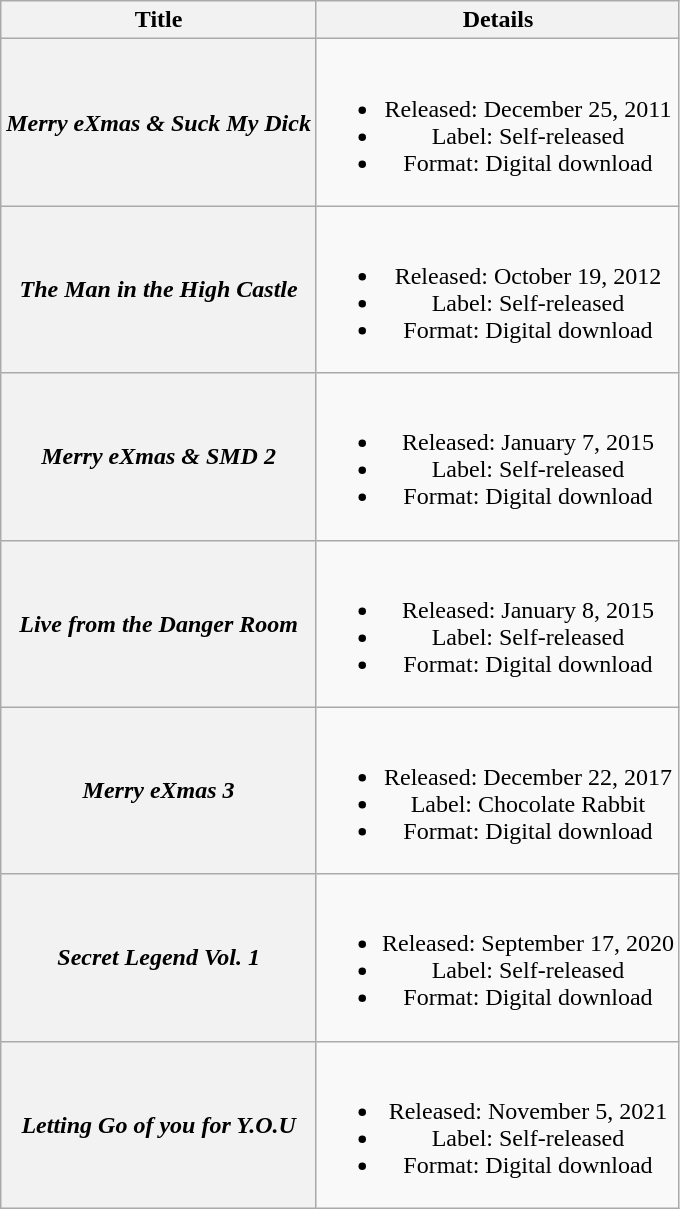<table class="wikitable plainrowheaders" style="text-align:center;">
<tr>
<th scope="col">Title</th>
<th scope="col">Details</th>
</tr>
<tr>
<th scope="row"><em>Merry eXmas & Suck My Dick</em></th>
<td><br><ul><li>Released: December 25, 2011</li><li>Label: Self-released</li><li>Format: Digital download</li></ul></td>
</tr>
<tr>
<th scope="row"><em>The Man in the High Castle</em></th>
<td><br><ul><li>Released: October 19, 2012</li><li>Label: Self-released</li><li>Format: Digital download</li></ul></td>
</tr>
<tr>
<th scope="row"><em>Merry eXmas & SMD 2</em></th>
<td><br><ul><li>Released: January 7, 2015</li><li>Label: Self-released</li><li>Format: Digital download</li></ul></td>
</tr>
<tr>
<th scope="row"><em>Live from the Danger Room</em></th>
<td><br><ul><li>Released: January 8, 2015</li><li>Label: Self-released</li><li>Format: Digital download</li></ul></td>
</tr>
<tr>
<th scope="row"><em>Merry eXmas 3</em></th>
<td><br><ul><li>Released: December 22, 2017</li><li>Label: Chocolate Rabbit</li><li>Format: Digital download</li></ul></td>
</tr>
<tr>
<th scope="row"><em>Secret Legend Vol. 1</em></th>
<td><br><ul><li>Released: September 17, 2020</li><li>Label: Self-released</li><li>Format: Digital download</li></ul></td>
</tr>
<tr>
<th scope="row"><em>Letting Go of you for Y.O.U</em></th>
<td><br><ul><li>Released: November 5, 2021</li><li>Label: Self-released</li><li>Format: Digital download</li></ul></td>
</tr>
</table>
